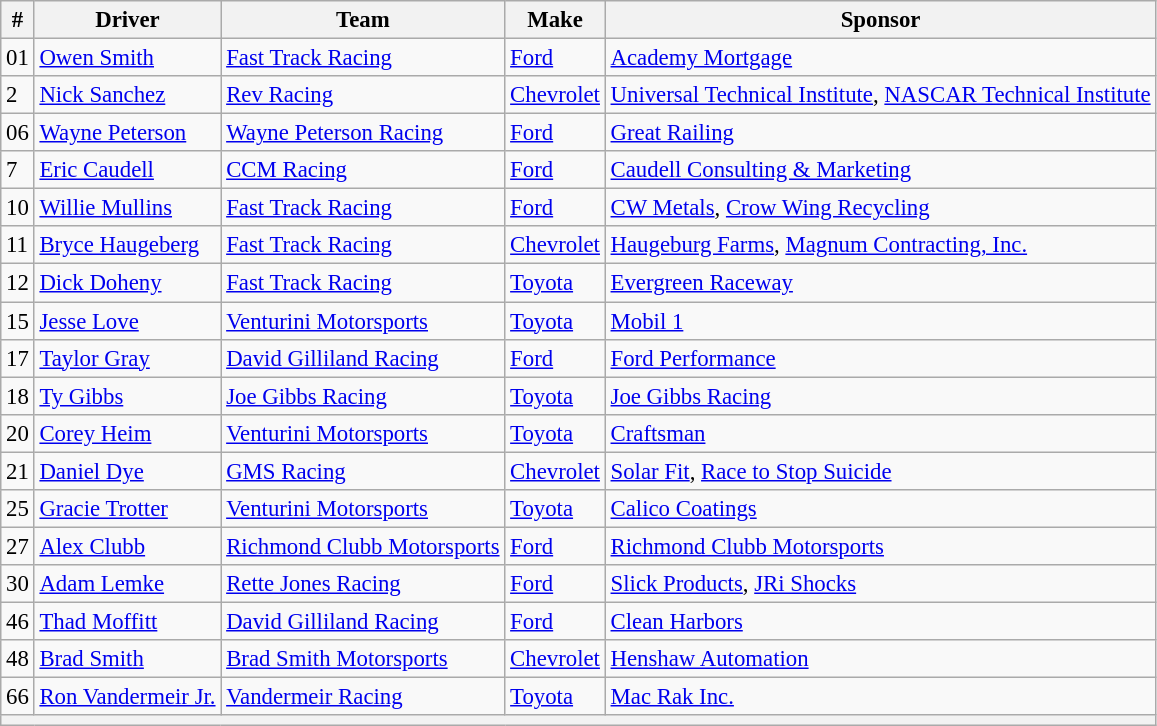<table class="wikitable" style="font-size:95%">
<tr>
<th>#</th>
<th>Driver</th>
<th>Team</th>
<th>Make</th>
<th>Sponsor</th>
</tr>
<tr>
<td>01</td>
<td><a href='#'>Owen Smith</a></td>
<td><a href='#'>Fast Track Racing</a></td>
<td><a href='#'>Ford</a></td>
<td><a href='#'>Academy Mortgage</a></td>
</tr>
<tr>
<td>2</td>
<td><a href='#'>Nick Sanchez</a></td>
<td><a href='#'>Rev Racing</a></td>
<td><a href='#'>Chevrolet</a></td>
<td><a href='#'>Universal Technical Institute</a>, <a href='#'>NASCAR Technical Institute</a></td>
</tr>
<tr>
<td>06</td>
<td><a href='#'>Wayne Peterson</a></td>
<td><a href='#'>Wayne Peterson Racing</a></td>
<td><a href='#'>Ford</a></td>
<td><a href='#'>Great Railing</a></td>
</tr>
<tr>
<td>7</td>
<td><a href='#'>Eric Caudell</a></td>
<td><a href='#'>CCM Racing</a></td>
<td><a href='#'>Ford</a></td>
<td><a href='#'>Caudell Consulting & Marketing</a></td>
</tr>
<tr>
<td>10</td>
<td><a href='#'>Willie Mullins</a></td>
<td><a href='#'>Fast Track Racing</a></td>
<td><a href='#'>Ford</a></td>
<td><a href='#'>CW Metals</a>, <a href='#'>Crow Wing Recycling</a></td>
</tr>
<tr>
<td>11</td>
<td><a href='#'>Bryce Haugeberg</a></td>
<td><a href='#'>Fast Track Racing</a></td>
<td><a href='#'>Chevrolet</a></td>
<td><a href='#'>Haugeburg Farms</a>, <a href='#'>Magnum Contracting, Inc.</a></td>
</tr>
<tr>
<td>12</td>
<td><a href='#'>Dick Doheny</a></td>
<td><a href='#'>Fast Track Racing</a></td>
<td><a href='#'>Toyota</a></td>
<td><a href='#'>Evergreen Raceway</a></td>
</tr>
<tr>
<td>15</td>
<td><a href='#'>Jesse Love</a></td>
<td><a href='#'>Venturini Motorsports</a></td>
<td><a href='#'>Toyota</a></td>
<td><a href='#'>Mobil 1</a></td>
</tr>
<tr>
<td>17</td>
<td><a href='#'>Taylor Gray</a></td>
<td><a href='#'>David Gilliland Racing</a></td>
<td><a href='#'>Ford</a></td>
<td><a href='#'>Ford Performance</a></td>
</tr>
<tr>
<td>18</td>
<td><a href='#'>Ty Gibbs</a></td>
<td><a href='#'>Joe Gibbs Racing</a></td>
<td><a href='#'>Toyota</a></td>
<td><a href='#'>Joe Gibbs Racing</a></td>
</tr>
<tr>
<td>20</td>
<td><a href='#'>Corey Heim</a></td>
<td><a href='#'>Venturini Motorsports</a></td>
<td><a href='#'>Toyota</a></td>
<td><a href='#'>Craftsman</a></td>
</tr>
<tr>
<td>21</td>
<td><a href='#'>Daniel Dye</a></td>
<td><a href='#'>GMS Racing</a></td>
<td><a href='#'>Chevrolet</a></td>
<td><a href='#'>Solar Fit</a>, <a href='#'>Race to Stop Suicide</a></td>
</tr>
<tr>
<td>25</td>
<td><a href='#'>Gracie Trotter</a></td>
<td><a href='#'>Venturini Motorsports</a></td>
<td><a href='#'>Toyota</a></td>
<td><a href='#'>Calico Coatings</a></td>
</tr>
<tr>
<td>27</td>
<td><a href='#'>Alex Clubb</a></td>
<td><a href='#'>Richmond Clubb Motorsports</a></td>
<td><a href='#'>Ford</a></td>
<td><a href='#'>Richmond Clubb Motorsports</a></td>
</tr>
<tr>
<td>30</td>
<td><a href='#'>Adam Lemke</a></td>
<td><a href='#'>Rette Jones Racing</a></td>
<td><a href='#'>Ford</a></td>
<td><a href='#'>Slick Products</a>, <a href='#'>JRi Shocks</a></td>
</tr>
<tr>
<td>46</td>
<td><a href='#'>Thad Moffitt</a></td>
<td><a href='#'>David Gilliland Racing</a></td>
<td><a href='#'>Ford</a></td>
<td><a href='#'>Clean Harbors</a></td>
</tr>
<tr>
<td>48</td>
<td><a href='#'>Brad Smith</a></td>
<td><a href='#'>Brad Smith Motorsports</a></td>
<td><a href='#'>Chevrolet</a></td>
<td><a href='#'>Henshaw Automation</a></td>
</tr>
<tr>
<td>66</td>
<td><a href='#'>Ron Vandermeir Jr.</a></td>
<td><a href='#'>Vandermeir Racing</a></td>
<td><a href='#'>Toyota</a></td>
<td><a href='#'>Mac Rak Inc.</a></td>
</tr>
<tr>
<th colspan="5"></th>
</tr>
</table>
